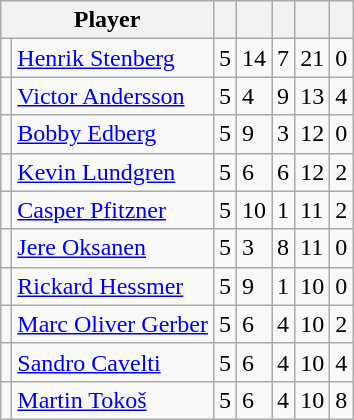<table class="wikitable">
<tr>
<th colspan="2">Player</th>
<th></th>
<th></th>
<th></th>
<th></th>
<th></th>
</tr>
<tr>
<td></td>
<td><a href='#'>Henrik Stenberg</a></td>
<td>5</td>
<td>14</td>
<td>7</td>
<td>21</td>
<td>0</td>
</tr>
<tr>
<td></td>
<td><a href='#'>Victor Andersson</a></td>
<td>5</td>
<td>4</td>
<td>9</td>
<td>13</td>
<td>4</td>
</tr>
<tr>
<td></td>
<td><a href='#'>Bobby Edberg</a></td>
<td>5</td>
<td>9</td>
<td>3</td>
<td>12</td>
<td>0</td>
</tr>
<tr>
<td></td>
<td><a href='#'>Kevin Lundgren</a></td>
<td>5</td>
<td>6</td>
<td>6</td>
<td>12</td>
<td>2</td>
</tr>
<tr>
<td></td>
<td><a href='#'>Casper Pfitzner</a></td>
<td>5</td>
<td>10</td>
<td>1</td>
<td>11</td>
<td>2</td>
</tr>
<tr>
<td></td>
<td><a href='#'>Jere Oksanen</a></td>
<td>5</td>
<td>3</td>
<td>8</td>
<td>11</td>
<td>0</td>
</tr>
<tr>
<td></td>
<td><a href='#'>Rickard Hessmer</a></td>
<td>5</td>
<td>9</td>
<td>1</td>
<td>10</td>
<td>0</td>
</tr>
<tr>
<td></td>
<td><a href='#'>Marc Oliver Gerber</a></td>
<td>5</td>
<td>6</td>
<td>4</td>
<td>10</td>
<td>2</td>
</tr>
<tr>
<td></td>
<td><a href='#'>Sandro Cavelti</a></td>
<td>5</td>
<td>6</td>
<td>4</td>
<td>10</td>
<td>4</td>
</tr>
<tr>
<td></td>
<td><a href='#'>Martin Tokoš</a></td>
<td>5</td>
<td>6</td>
<td>4</td>
<td>10</td>
<td>8</td>
</tr>
</table>
